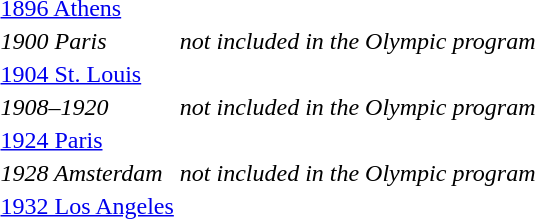<table>
<tr>
<td><a href='#'>1896 Athens</a><br></td>
<td></td>
<td></td>
<td></td>
</tr>
<tr>
<td><em>1900 Paris</em></td>
<td colspan=3 align=center><em>not included in the Olympic program</em></td>
</tr>
<tr>
<td><a href='#'>1904 St. Louis</a><br></td>
<td></td>
<td></td>
<td></td>
</tr>
<tr>
<td><em>1908–1920</em></td>
<td colspan=3 align=center><em>not included in the Olympic program</em></td>
</tr>
<tr>
<td rowspan="2"><a href='#'>1924 Paris</a><br></td>
<td rowspan="2"></td>
<td rowspan="2"></td>
<td></td>
</tr>
<tr>
<td></td>
</tr>
<tr>
<td><em>1928 Amsterdam</em></td>
<td colspan=3 align=center><em>not included in the Olympic program</em></td>
</tr>
<tr>
<td><a href='#'>1932 Los Angeles</a><br></td>
<td></td>
<td></td>
<td></td>
</tr>
</table>
